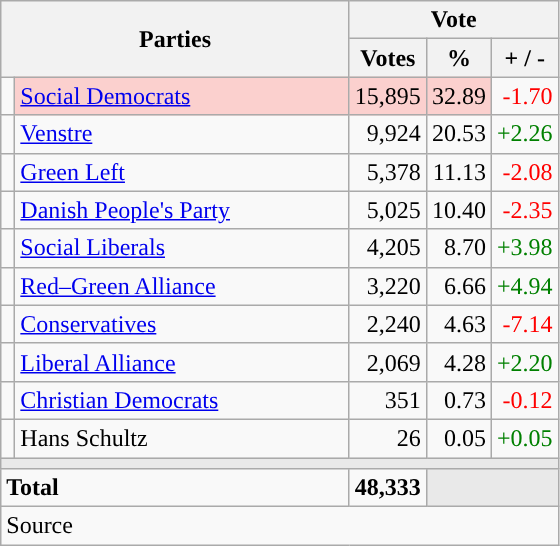<table class="wikitable" style="text-align:right;">
<tr>
<th style="text-align:centre;" rowspan="2" colspan="2" width="225">Parties</th>
<th colspan="3">Vote</th>
</tr>
<tr>
<th width="15">Votes</th>
<th width="15">%</th>
<th width="15">+ / -</th>
</tr>
<tr>
<td width="2" style="color:inherit;background:"></td>
<td bgcolor=#fbd0ce  align="left"><a href='#'>Social Democrats</a></td>
<td bgcolor=#fbd0ce>15,895</td>
<td bgcolor=#fbd0ce>32.89</td>
<td style=color:red;>-1.70</td>
</tr>
<tr>
<td width="2" style="color:inherit;background:"></td>
<td align="left"><a href='#'>Venstre</a></td>
<td>9,924</td>
<td>20.53</td>
<td style=color:green;>+2.26</td>
</tr>
<tr>
<td width="2" style="color:inherit;background:"></td>
<td align="left"><a href='#'>Green Left</a></td>
<td>5,378</td>
<td>11.13</td>
<td style=color:red;>-2.08</td>
</tr>
<tr>
<td width="2" style="color:inherit;background:"></td>
<td align="left"><a href='#'>Danish People's Party</a></td>
<td>5,025</td>
<td>10.40</td>
<td style=color:red;>-2.35</td>
</tr>
<tr>
<td width="2" style="color:inherit;background:"></td>
<td align="left"><a href='#'>Social Liberals</a></td>
<td>4,205</td>
<td>8.70</td>
<td style=color:green;>+3.98</td>
</tr>
<tr>
<td width="2" style="color:inherit;background:"></td>
<td align="left"><a href='#'>Red–Green Alliance</a></td>
<td>3,220</td>
<td>6.66</td>
<td style=color:green;>+4.94</td>
</tr>
<tr>
<td width="2" style="color:inherit;background:"></td>
<td align="left"><a href='#'>Conservatives</a></td>
<td>2,240</td>
<td>4.63</td>
<td style=color:red;>-7.14</td>
</tr>
<tr>
<td width="2" style="color:inherit;background:"></td>
<td align="left"><a href='#'>Liberal Alliance</a></td>
<td>2,069</td>
<td>4.28</td>
<td style=color:green;>+2.20</td>
</tr>
<tr>
<td width="2" style="color:inherit;background:"></td>
<td align="left"><a href='#'>Christian Democrats</a></td>
<td>351</td>
<td>0.73</td>
<td style=color:red;>-0.12</td>
</tr>
<tr>
<td width="2" style="color:inherit;background:"></td>
<td align="left">Hans Schultz</td>
<td>26</td>
<td>0.05</td>
<td style=color:green;>+0.05</td>
</tr>
<tr>
<td colspan="7" bgcolor="#E9E9E9"></td>
</tr>
<tr>
<td align="left" colspan="2"><strong>Total</strong></td>
<td><strong>48,333</strong></td>
<td bgcolor="#E9E9E9" colspan="2"></td>
</tr>
<tr>
<td align="left" colspan="6">Source</td>
</tr>
</table>
